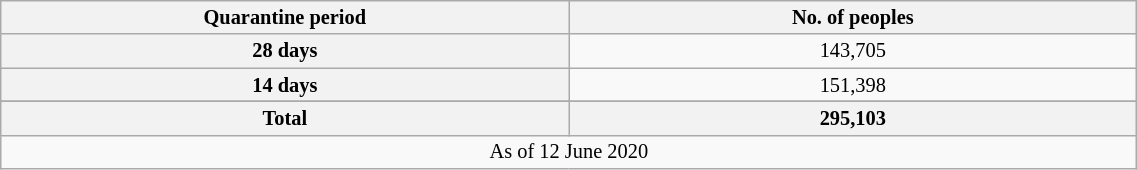<table class="wikitable sortable plainrowheaders" style="text-align:center; width: 60%; font-size:85%">
<tr>
<th scope="col" width="10%">Quarantine period</th>
<th scope="col" width="10%">No. of peoples</th>
</tr>
<tr>
<th>28 days</th>
<td>143,705</td>
</tr>
<tr>
<th>14 days</th>
<td>151,398</td>
</tr>
<tr>
</tr>
<tr class="sortbottom">
<th colspan="1">Total</th>
<th scope="col">295,103</th>
</tr>
<tr class="sortbottom" style="text-align:center;">
<td colspan="7">As of 12 June 2020</td>
</tr>
</table>
